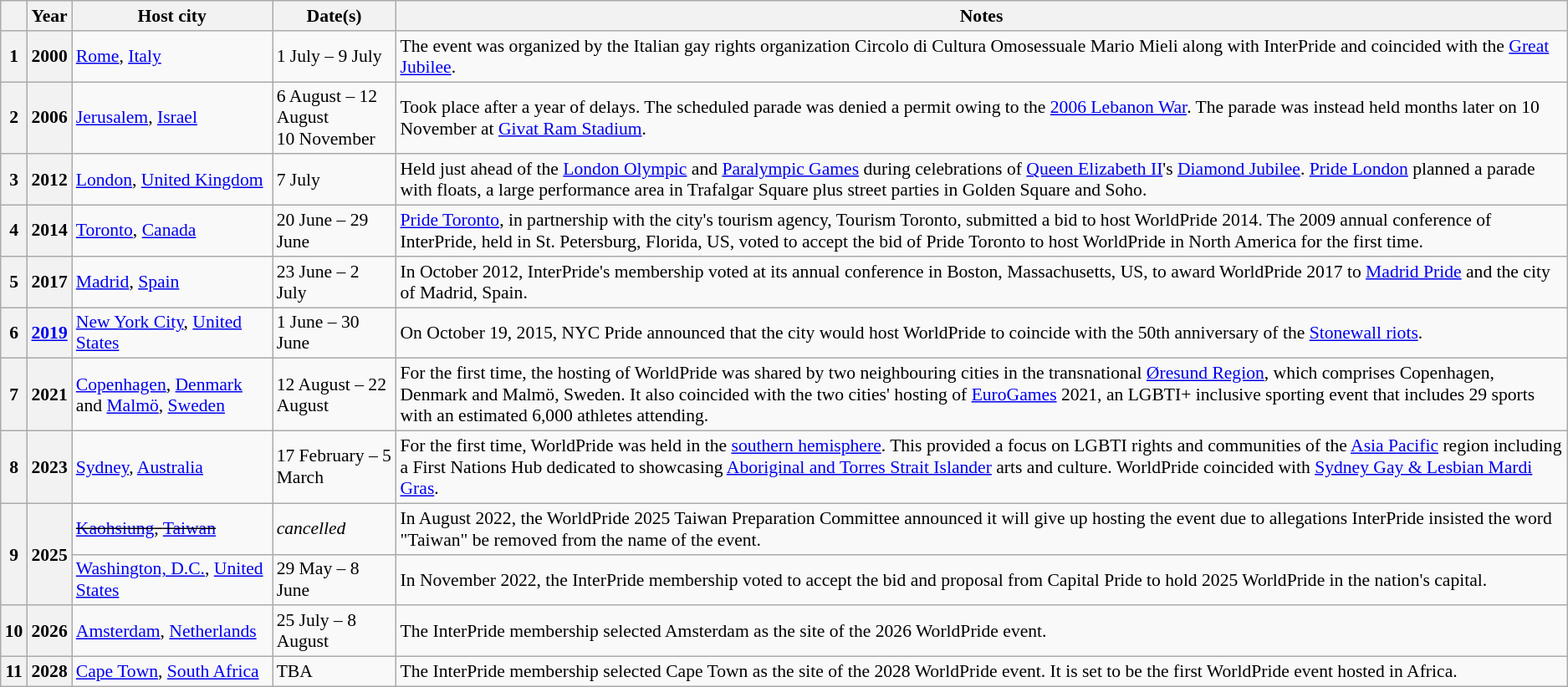<table class="wikitable sortable" style="font-size:90%">
<tr>
<th></th>
<th>Year</th>
<th>Host city</th>
<th>Date(s)</th>
<th>Notes</th>
</tr>
<tr>
<th>1</th>
<th>2000</th>
<td> <a href='#'>Rome</a>, <a href='#'>Italy</a></td>
<td>1 July – 9 July</td>
<td>The event was organized by the Italian gay rights organization Circolo di Cultura Omosessuale Mario Mieli along with InterPride and coincided with the <a href='#'>Great Jubilee</a>.</td>
</tr>
<tr>
<th>2</th>
<th>2006</th>
<td> <a href='#'>Jerusalem</a>, <a href='#'>Israel</a></td>
<td>6 August – 12 August<br>10 November </td>
<td>Took place after a year of delays. The scheduled parade was denied a permit owing to the <a href='#'>2006 Lebanon War</a>. The parade was instead held months later on 10 November at <a href='#'>Givat Ram Stadium</a>.</td>
</tr>
<tr>
<th>3</th>
<th>2012</th>
<td> <a href='#'>London</a>, <a href='#'>United Kingdom</a></td>
<td>7 July</td>
<td>Held just ahead of the <a href='#'>London Olympic</a> and <a href='#'>Paralympic Games</a> during celebrations of <a href='#'>Queen Elizabeth II</a>'s <a href='#'>Diamond Jubilee</a>. <a href='#'>Pride London</a> planned a parade with floats, a large performance area in Trafalgar Square plus street parties in Golden Square and Soho.</td>
</tr>
<tr>
<th>4</th>
<th>2014</th>
<td> <a href='#'>Toronto</a>, <a href='#'>Canada</a></td>
<td>20 June – 29 June</td>
<td><a href='#'>Pride Toronto</a>, in partnership with the city's tourism agency, Tourism Toronto, submitted a bid to host WorldPride 2014. The 2009 annual conference of InterPride, held in St. Petersburg, Florida, US, voted to accept the bid of Pride Toronto to host WorldPride in North America for the first time.</td>
</tr>
<tr>
<th>5</th>
<th>2017</th>
<td> <a href='#'>Madrid</a>, <a href='#'>Spain</a></td>
<td>23 June – 2 July</td>
<td>In October 2012, InterPride's membership voted at its annual conference in Boston, Massachusetts, US, to award WorldPride 2017 to <a href='#'>Madrid Pride</a> and the city of Madrid, Spain.</td>
</tr>
<tr>
<th>6</th>
<th><a href='#'>2019</a></th>
<td> <a href='#'>New York City</a>, <a href='#'>United States</a></td>
<td>1 June – 30 June</td>
<td>On October 19, 2015, NYC Pride announced that the city would host WorldPride to coincide with the 50th anniversary of the <a href='#'>Stonewall riots</a>.</td>
</tr>
<tr>
<th>7</th>
<th>2021</th>
<td> <a href='#'>Copenhagen</a>, <a href='#'>Denmark</a> and  <a href='#'>Malmö</a>, <a href='#'>Sweden</a></td>
<td>12 August – 22 August</td>
<td>For the first time, the hosting of WorldPride was shared by two neighbouring cities in the transnational <a href='#'>Øresund Region</a>, which comprises Copenhagen, Denmark and Malmö, Sweden. It also coincided with the two cities' hosting of <a href='#'>EuroGames</a> 2021, an LGBTI+ inclusive sporting event that includes 29 sports with an estimated 6,000 athletes attending.</td>
</tr>
<tr>
<th>8</th>
<th>2023</th>
<td> <a href='#'>Sydney</a>, <a href='#'>Australia</a></td>
<td>17 February – 5 March</td>
<td>For the first time, WorldPride was held in the <a href='#'>southern hemisphere</a>. This provided a focus on LGBTI rights and communities of the <a href='#'>Asia Pacific</a> region including a First Nations Hub dedicated to showcasing <a href='#'>Aboriginal and Torres Strait Islander</a> arts and culture. WorldPride coincided with <a href='#'>Sydney Gay & Lesbian Mardi Gras</a>.</td>
</tr>
<tr>
<th rowspan="2">9</th>
<th rowspan="2">2025</th>
<td> <s><a href='#'>Kaohsiung</a>, <a href='#'>Taiwan</a></s></td>
<td><em>cancelled</em></td>
<td>In August 2022, the WorldPride 2025 Taiwan Preparation Committee announced it will give up hosting the event due to allegations InterPride insisted the word "Taiwan" be removed from the name of the event.</td>
</tr>
<tr>
<td> <a href='#'>Washington, D.C.</a>, <a href='#'>United States</a></td>
<td>29 May – 8 June</td>
<td>In November 2022, the InterPride membership voted to accept the bid and proposal from Capital Pride to hold 2025 WorldPride in the nation's capital.</td>
</tr>
<tr>
<th>10</th>
<th>2026</th>
<td> <a href='#'>Amsterdam</a>, <a href='#'>Netherlands</a></td>
<td>25 July – 8 August</td>
<td>The InterPride membership selected Amsterdam as the site of the 2026 WorldPride event.</td>
</tr>
<tr>
<th>11</th>
<th>2028</th>
<td> <a href='#'>Cape Town</a>, <a href='#'>South Africa</a></td>
<td>TBA</td>
<td>The InterPride membership selected Cape Town as the site of the 2028 WorldPride event. It is set to be the first WorldPride event hosted in Africa.</td>
</tr>
</table>
